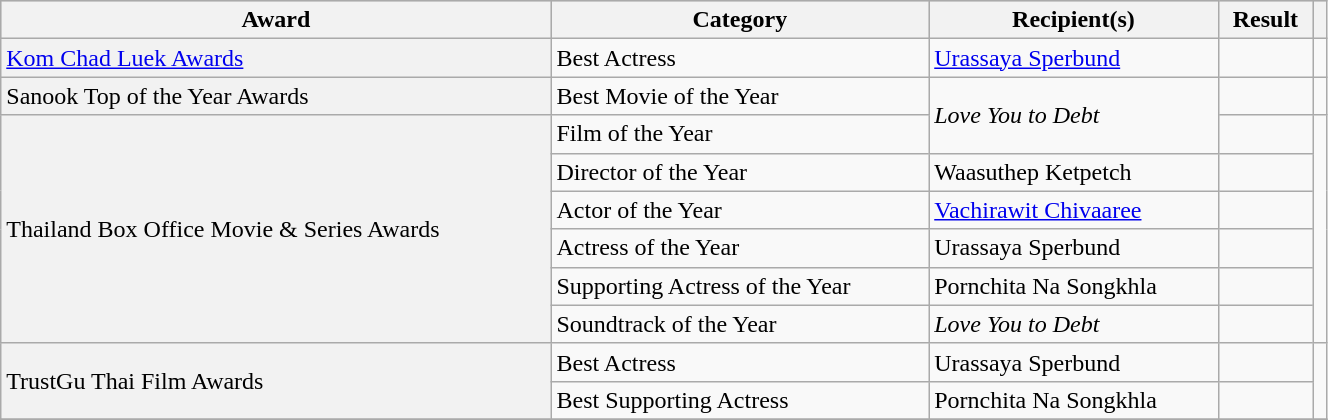<table class="wikitable sortable" style="width:70%;">
<tr style="background:#ccc; text-align:center;">
<th scope="col">Award</th>
<th scope="col">Category</th>
<th scope="col">Recipient(s)</th>
<th scope="col">Result</th>
<th scope="col" class="unsortable"></th>
</tr>
<tr>
<th scope="row"; style="font-weight:normal; text-align:left;"\><a href='#'>Kom Chad Luek Awards</a></th>
<td>Best Actress</td>
<td><a href='#'>Urassaya Sperbund</a></td>
<td></td>
<td style="text-align:center"></td>
</tr>
<tr>
<th scope="row"; style="font-weight:normal; text-align:left;"\>Sanook Top of the Year Awards</th>
<td>Best Movie of the Year</td>
<td rowspan=2><em>Love You to Debt</em></td>
<td></td>
<td style="text-align:center"></td>
</tr>
<tr>
<th rowspan=6 scope="row"; style="font-weight:normal; text-align:left;"\>Thailand Box Office Movie & Series Awards</th>
<td>Film of the Year</td>
<td></td>
<td rowspan=6 style="text-align: center;"></td>
</tr>
<tr>
<td>Director of the Year</td>
<td>Waasuthep Ketpetch</td>
<td></td>
</tr>
<tr>
<td>Actor of the Year</td>
<td><a href='#'>Vachirawit Chivaaree</a></td>
<td></td>
</tr>
<tr>
<td>Actress of the Year</td>
<td>Urassaya Sperbund</td>
<td></td>
</tr>
<tr>
<td>Supporting Actress of the Year</td>
<td>Pornchita Na Songkhla</td>
<td></td>
</tr>
<tr>
<td>Soundtrack of the Year</td>
<td><em>Love You to Debt</em></td>
<td></td>
</tr>
<tr>
<th rowspan="2" scope="row"; style="font-weight:normal; text-align:left;"\>TrustGu Thai Film Awards</th>
<td>Best Actress</td>
<td>Urassaya Sperbund</td>
<td></td>
<td rowspan="2" style="text-align:center"></td>
</tr>
<tr>
<td>Best Supporting Actress</td>
<td>Pornchita Na Songkhla</td>
<td></td>
</tr>
<tr>
</tr>
</table>
